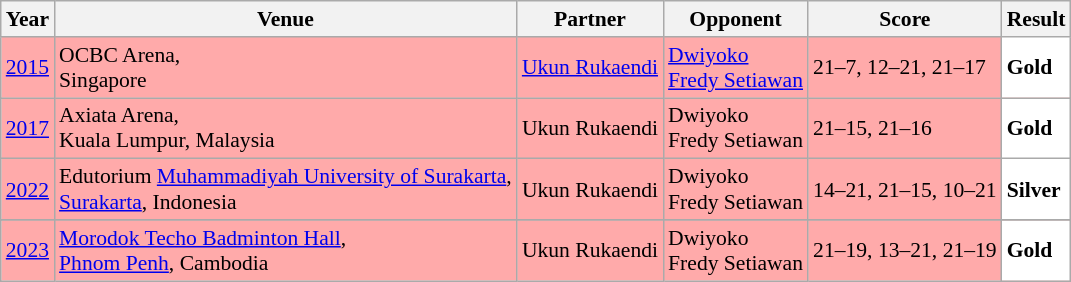<table class="sortable wikitable" style="font-size: 90%;">
<tr>
<th>Year</th>
<th>Venue</th>
<th>Partner</th>
<th>Opponent</th>
<th>Score</th>
<th>Result</th>
</tr>
<tr style="background:#FFAAAA">
<td align="center"><a href='#'>2015</a></td>
<td align="left">OCBC Arena,<br>Singapore</td>
<td align="left"> <a href='#'>Ukun Rukaendi</a></td>
<td align="left"> <a href='#'>Dwiyoko</a><br> <a href='#'>Fredy Setiawan</a></td>
<td align="left">21–7, 12–21, 21–17</td>
<td style="text-align:left; background:white"> <strong>Gold</strong></td>
</tr>
<tr style="background:#FFAAAA">
<td align="center"><a href='#'>2017</a></td>
<td align="left">Axiata Arena,<br>Kuala Lumpur, Malaysia</td>
<td align="left"> Ukun Rukaendi</td>
<td align="left"> Dwiyoko<br> Fredy Setiawan</td>
<td align="left">21–15, 21–16</td>
<td style="text-align:left; background:white"> <strong>Gold</strong></td>
</tr>
<tr style="background:#FFAAAA">
<td align="center"><a href='#'>2022</a></td>
<td align="left">Edutorium <a href='#'>Muhammadiyah University of Surakarta</a>,<br><a href='#'>Surakarta</a>, Indonesia</td>
<td align="left"> Ukun Rukaendi</td>
<td align="left"> Dwiyoko<br> Fredy Setiawan</td>
<td align="left">14–21, 21–15, 10–21</td>
<td style="text-align:left; background:white"> <strong>Silver</strong></td>
</tr>
<tr>
</tr>
<tr style="background:#FFAAAA">
<td align="center"><a href='#'>2023</a></td>
<td align="left"><a href='#'>Morodok Techo Badminton Hall</a>,<br><a href='#'>Phnom Penh</a>, Cambodia</td>
<td align="left"> Ukun Rukaendi</td>
<td align="left"> Dwiyoko <br>  Fredy Setiawan</td>
<td align="left">21–19, 13–21, 21–19</td>
<td style="text-align:left; background:white"> <strong>Gold</strong></td>
</tr>
</table>
